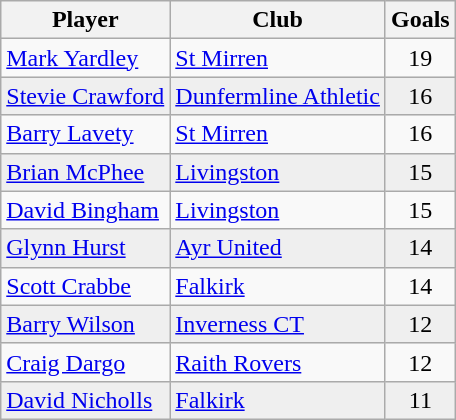<table class="wikitable sortable">
<tr>
<th>Player</th>
<th>Club</th>
<th>Goals</th>
</tr>
<tr>
<td> <a href='#'>Mark Yardley</a></td>
<td><a href='#'>St Mirren</a></td>
<td style="text-align:center">19</td>
</tr>
<tr bgcolor="#EFEFEF">
<td> <a href='#'>Stevie Crawford</a></td>
<td><a href='#'>Dunfermline Athletic</a></td>
<td style="text-align:center">16</td>
</tr>
<tr>
<td> <a href='#'>Barry Lavety</a></td>
<td><a href='#'>St Mirren</a></td>
<td style="text-align:center">16</td>
</tr>
<tr bgcolor="#EFEFEF">
<td> <a href='#'>Brian McPhee</a></td>
<td><a href='#'>Livingston</a></td>
<td style="text-align:center">15</td>
</tr>
<tr>
<td> <a href='#'>David Bingham</a></td>
<td><a href='#'>Livingston</a></td>
<td style="text-align:center">15</td>
</tr>
<tr bgcolor="#EFEFEF">
<td> <a href='#'>Glynn Hurst</a></td>
<td><a href='#'>Ayr United</a></td>
<td style="text-align:center">14</td>
</tr>
<tr>
<td> <a href='#'>Scott Crabbe</a></td>
<td><a href='#'>Falkirk</a></td>
<td style="text-align:center">14</td>
</tr>
<tr bgcolor="#EFEFEF">
<td> <a href='#'>Barry Wilson</a></td>
<td><a href='#'>Inverness CT</a></td>
<td style="text-align:center">12</td>
</tr>
<tr>
<td> <a href='#'>Craig Dargo</a></td>
<td><a href='#'>Raith Rovers</a></td>
<td style="text-align:center">12</td>
</tr>
<tr bgcolor="#EFEFEF">
<td> <a href='#'>David Nicholls</a></td>
<td><a href='#'>Falkirk</a></td>
<td style="text-align:center">11</td>
</tr>
</table>
